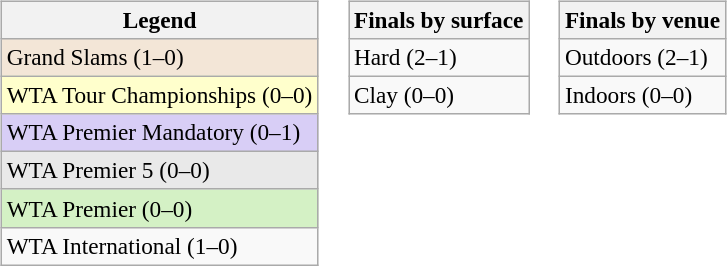<table>
<tr>
<td valign=top><br><table class=wikitable style=font-size:97%>
<tr>
<th>Legend</th>
</tr>
<tr style="background:#f3e6d7;">
<td>Grand Slams (1–0)</td>
</tr>
<tr style="background:#ffc;">
<td>WTA Tour Championships (0–0)</td>
</tr>
<tr style="background:#D8CEF6;">
<td>WTA Premier Mandatory (0–1)</td>
</tr>
<tr style="background:#e9e9e9;">
<td>WTA Premier 5 (0–0)</td>
</tr>
<tr style="background:#d4f1c5;">
<td>WTA Premier (0–0)</td>
</tr>
<tr>
<td>WTA International (1–0)</td>
</tr>
</table>
</td>
<td valign=top><br><table class=wikitable style=font-size:97%>
<tr>
<th>Finals by surface</th>
</tr>
<tr>
<td>Hard (2–1)</td>
</tr>
<tr>
<td>Clay (0–0)</td>
</tr>
</table>
</td>
<td valign=top><br><table class=wikitable style=font-size:97%>
<tr>
<th>Finals by venue</th>
</tr>
<tr>
<td>Outdoors (2–1)</td>
</tr>
<tr>
<td>Indoors (0–0)</td>
</tr>
</table>
</td>
</tr>
</table>
